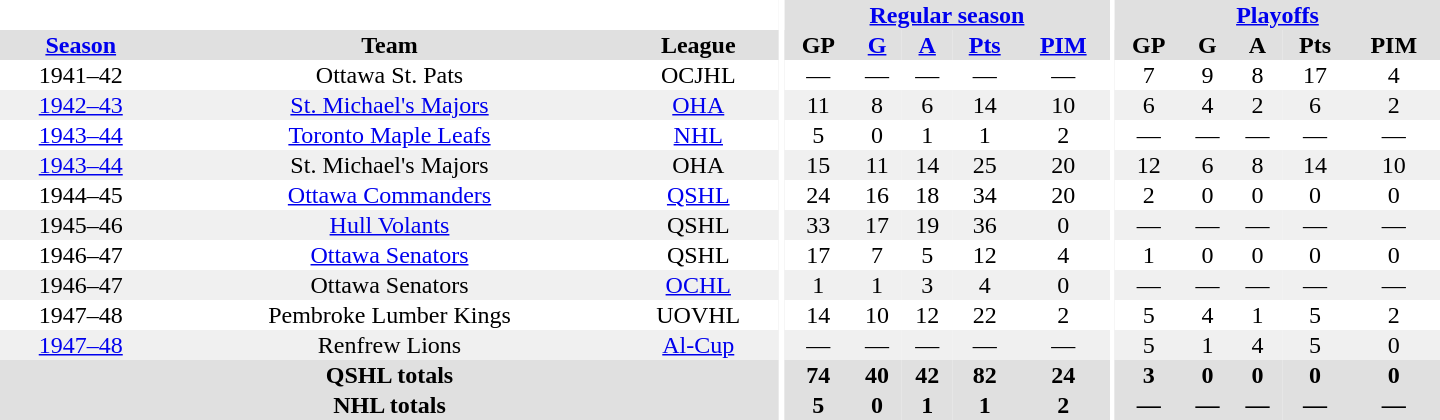<table border="0" cellpadding="1" cellspacing="0" style="text-align:center; width:60em">
<tr bgcolor="#e0e0e0">
<th colspan="3" bgcolor="#ffffff"></th>
<th rowspan="100" bgcolor="#ffffff"></th>
<th colspan="5"><a href='#'>Regular season</a></th>
<th rowspan="100" bgcolor="#ffffff"></th>
<th colspan="5"><a href='#'>Playoffs</a></th>
</tr>
<tr bgcolor="#e0e0e0">
<th><a href='#'>Season</a></th>
<th>Team</th>
<th>League</th>
<th>GP</th>
<th><a href='#'>G</a></th>
<th><a href='#'>A</a></th>
<th><a href='#'>Pts</a></th>
<th><a href='#'>PIM</a></th>
<th>GP</th>
<th>G</th>
<th>A</th>
<th>Pts</th>
<th>PIM</th>
</tr>
<tr>
<td>1941–42</td>
<td>Ottawa St. Pats</td>
<td>OCJHL</td>
<td>—</td>
<td>—</td>
<td>—</td>
<td>—</td>
<td>—</td>
<td>7</td>
<td>9</td>
<td>8</td>
<td>17</td>
<td>4</td>
</tr>
<tr bgcolor="#f0f0f0">
<td><a href='#'>1942–43</a></td>
<td><a href='#'>St. Michael's Majors</a></td>
<td><a href='#'>OHA</a></td>
<td>11</td>
<td>8</td>
<td>6</td>
<td>14</td>
<td>10</td>
<td>6</td>
<td>4</td>
<td>2</td>
<td>6</td>
<td>2</td>
</tr>
<tr>
<td><a href='#'>1943–44</a></td>
<td><a href='#'>Toronto Maple Leafs</a></td>
<td><a href='#'>NHL</a></td>
<td>5</td>
<td>0</td>
<td>1</td>
<td>1</td>
<td>2</td>
<td>—</td>
<td>—</td>
<td>—</td>
<td>—</td>
<td>—</td>
</tr>
<tr bgcolor="#f0f0f0">
<td><a href='#'>1943–44</a></td>
<td>St. Michael's Majors</td>
<td>OHA</td>
<td>15</td>
<td>11</td>
<td>14</td>
<td>25</td>
<td>20</td>
<td>12</td>
<td>6</td>
<td>8</td>
<td>14</td>
<td>10</td>
</tr>
<tr>
<td>1944–45</td>
<td><a href='#'>Ottawa Commanders</a></td>
<td><a href='#'>QSHL</a></td>
<td>24</td>
<td>16</td>
<td>18</td>
<td>34</td>
<td>20</td>
<td>2</td>
<td>0</td>
<td>0</td>
<td>0</td>
<td>0</td>
</tr>
<tr bgcolor="#f0f0f0">
<td>1945–46</td>
<td><a href='#'>Hull Volants</a></td>
<td>QSHL</td>
<td>33</td>
<td>17</td>
<td>19</td>
<td>36</td>
<td>0</td>
<td>—</td>
<td>—</td>
<td>—</td>
<td>—</td>
<td>—</td>
</tr>
<tr>
<td>1946–47</td>
<td><a href='#'>Ottawa Senators</a></td>
<td>QSHL</td>
<td>17</td>
<td>7</td>
<td>5</td>
<td>12</td>
<td>4</td>
<td>1</td>
<td>0</td>
<td>0</td>
<td>0</td>
<td>0</td>
</tr>
<tr bgcolor="#f0f0f0">
<td>1946–47</td>
<td>Ottawa Senators</td>
<td><a href='#'>OCHL</a></td>
<td>1</td>
<td>1</td>
<td>3</td>
<td>4</td>
<td>0</td>
<td>—</td>
<td>—</td>
<td>—</td>
<td>—</td>
<td>—</td>
</tr>
<tr>
<td>1947–48</td>
<td>Pembroke Lumber Kings</td>
<td>UOVHL</td>
<td>14</td>
<td>10</td>
<td>12</td>
<td>22</td>
<td>2</td>
<td>5</td>
<td>4</td>
<td>1</td>
<td>5</td>
<td>2</td>
</tr>
<tr bgcolor="#f0f0f0">
<td><a href='#'>1947–48</a></td>
<td>Renfrew Lions</td>
<td><a href='#'>Al-Cup</a></td>
<td>—</td>
<td>—</td>
<td>—</td>
<td>—</td>
<td>—</td>
<td>5</td>
<td>1</td>
<td>4</td>
<td>5</td>
<td>0</td>
</tr>
<tr bgcolor="#e0e0e0">
<th colspan="3">QSHL totals</th>
<th>74</th>
<th>40</th>
<th>42</th>
<th>82</th>
<th>24</th>
<th>3</th>
<th>0</th>
<th>0</th>
<th>0</th>
<th>0</th>
</tr>
<tr bgcolor="#e0e0e0">
<th colspan="3">NHL totals</th>
<th>5</th>
<th>0</th>
<th>1</th>
<th>1</th>
<th>2</th>
<th>—</th>
<th>—</th>
<th>—</th>
<th>—</th>
<th>—</th>
</tr>
</table>
